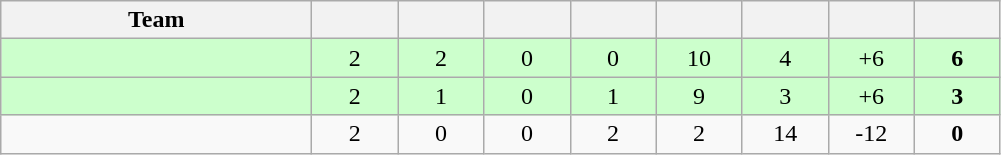<table class="wikitable" style="text-align: center;">
<tr>
<th width=200>Team</th>
<th width=50 abbr="Played"></th>
<th width=50 abbr="Won"></th>
<th width=50 abbr="Drawn"></th>
<th width=50 abbr="Lost"></th>
<th width=50 abbr="Goals for"></th>
<th width=50 abbr="Goals against"></th>
<th width=50 abbr="Goal difference"></th>
<th width=50 abbr="Points"></th>
</tr>
<tr align=center style="background:#ccffcc;">
<td align="left"><strong></strong></td>
<td>2</td>
<td>2</td>
<td>0</td>
<td>0</td>
<td>10</td>
<td>4</td>
<td>+6</td>
<td><strong>6</strong></td>
</tr>
<tr align=center style="background:#ccffcc;">
<td align="left"><strong></strong></td>
<td>2</td>
<td>1</td>
<td>0</td>
<td>1</td>
<td>9</td>
<td>3</td>
<td>+6</td>
<td><strong>3</strong></td>
</tr>
<tr>
<td align="left"></td>
<td>2</td>
<td>0</td>
<td>0</td>
<td>2</td>
<td>2</td>
<td>14</td>
<td>-12</td>
<td><strong>0</strong></td>
</tr>
</table>
